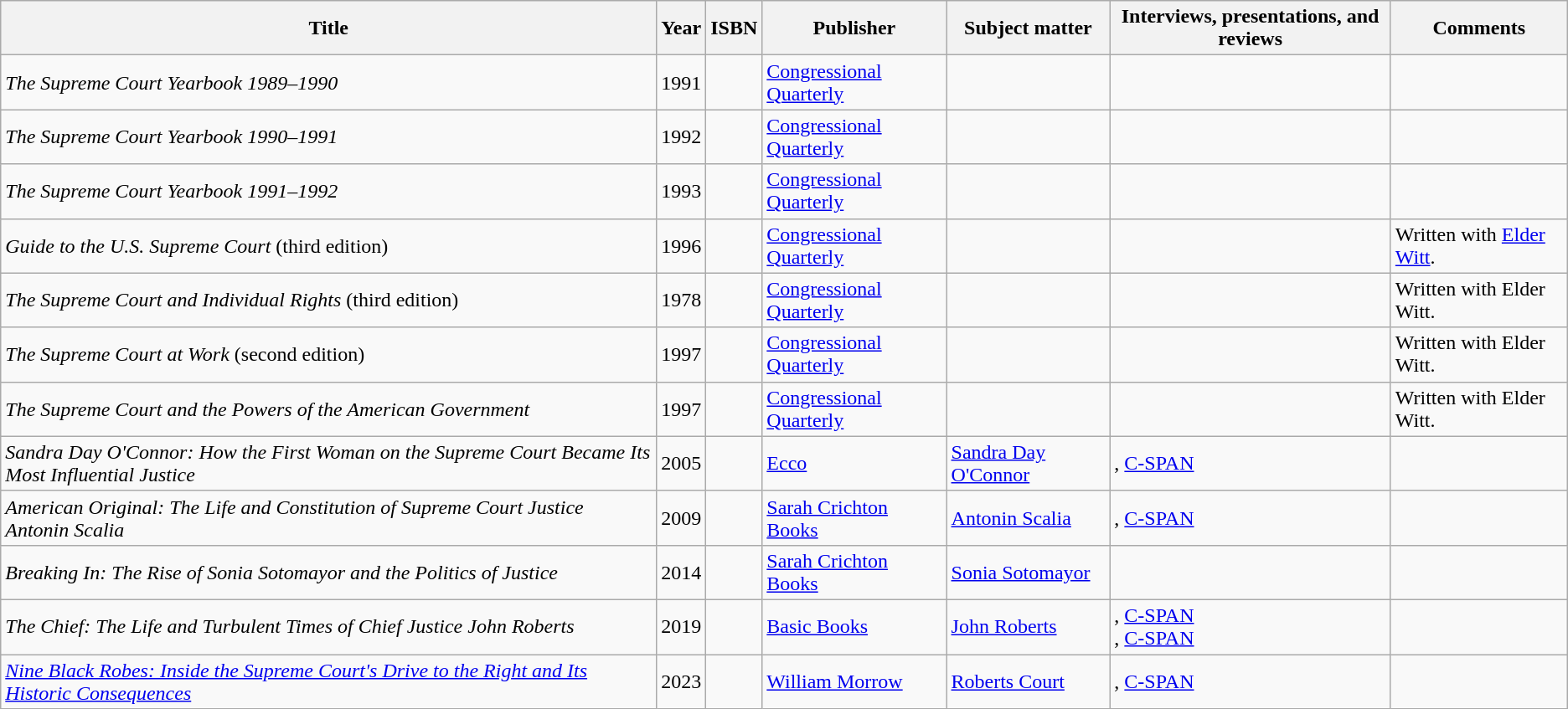<table class="wikitable">
<tr>
<th>Title</th>
<th>Year</th>
<th>ISBN</th>
<th>Publisher</th>
<th>Subject matter</th>
<th>Interviews, presentations, and reviews</th>
<th>Comments</th>
</tr>
<tr>
<td><em>The Supreme Court Yearbook 1989–1990</em></td>
<td>1991</td>
<td></td>
<td><a href='#'>Congressional Quarterly</a></td>
<td></td>
<td></td>
<td></td>
</tr>
<tr>
<td><em>The Supreme Court Yearbook 1990–1991</em></td>
<td>1992</td>
<td></td>
<td><a href='#'>Congressional Quarterly</a></td>
<td></td>
<td></td>
<td></td>
</tr>
<tr>
<td><em>The Supreme Court Yearbook 1991–1992</em></td>
<td>1993</td>
<td></td>
<td><a href='#'>Congressional Quarterly</a></td>
<td></td>
<td></td>
<td></td>
</tr>
<tr>
<td><em>Guide to the U.S. Supreme Court</em> (third edition)</td>
<td>1996</td>
<td></td>
<td><a href='#'>Congressional Quarterly</a></td>
<td></td>
<td></td>
<td>Written with <a href='#'>Elder Witt</a>.</td>
</tr>
<tr>
<td><em>The Supreme Court and Individual Rights</em> (third edition)</td>
<td>1978</td>
<td></td>
<td><a href='#'>Congressional Quarterly</a></td>
<td></td>
<td></td>
<td>Written with Elder Witt.</td>
</tr>
<tr>
<td><em>The Supreme Court at Work</em> (second edition)</td>
<td>1997</td>
<td></td>
<td><a href='#'>Congressional Quarterly</a></td>
<td></td>
<td></td>
<td>Written with Elder Witt.</td>
</tr>
<tr>
<td><em>The Supreme Court and the Powers of the American Government</em></td>
<td>1997</td>
<td></td>
<td><a href='#'>Congressional Quarterly</a></td>
<td></td>
<td></td>
<td>Written with Elder Witt.</td>
</tr>
<tr>
<td><em>Sandra Day O'Connor: How the First Woman on the Supreme Court Became Its Most Influential Justice</em></td>
<td>2005</td>
<td></td>
<td><a href='#'>Ecco</a></td>
<td><a href='#'>Sandra Day O'Connor</a></td>
<td>, <a href='#'>C-SPAN</a></td>
<td></td>
</tr>
<tr>
<td><em>American Original: The Life and Constitution of Supreme Court Justice Antonin Scalia</em></td>
<td>2009</td>
<td></td>
<td><a href='#'>Sarah Crichton Books</a></td>
<td><a href='#'>Antonin Scalia</a></td>
<td>, <a href='#'>C-SPAN</a></td>
<td></td>
</tr>
<tr>
<td><em>Breaking In: The Rise of Sonia Sotomayor and the Politics of Justice</em></td>
<td>2014</td>
<td></td>
<td><a href='#'>Sarah Crichton Books</a></td>
<td><a href='#'>Sonia Sotomayor</a></td>
<td></td>
<td></td>
</tr>
<tr>
<td><em>The Chief: The Life and Turbulent Times of Chief Justice John Roberts</em></td>
<td>2019</td>
<td></td>
<td><a href='#'>Basic Books</a></td>
<td><a href='#'>John Roberts</a></td>
<td>, <a href='#'>C-SPAN</a><br>, <a href='#'>C-SPAN</a></td>
<td></td>
</tr>
<tr>
<td><em><a href='#'>Nine Black Robes: Inside the Supreme Court's Drive to the Right and Its Historic Consequences</a></em></td>
<td>2023</td>
<td></td>
<td><a href='#'>William Morrow</a></td>
<td><a href='#'>Roberts Court</a></td>
<td>, <a href='#'>C-SPAN</a> <br>  </td>
<td></td>
</tr>
</table>
